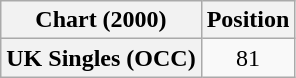<table class="wikitable plainrowheaders" style="text-align:center">
<tr>
<th>Chart (2000)</th>
<th>Position</th>
</tr>
<tr>
<th scope="row">UK Singles (OCC)</th>
<td>81</td>
</tr>
</table>
